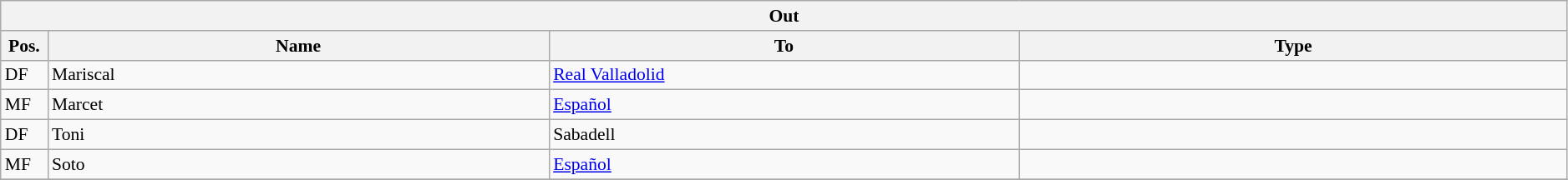<table class="wikitable" style="font-size:90%;width:99%;">
<tr>
<th colspan="4">Out</th>
</tr>
<tr>
<th width=3%>Pos.</th>
<th width=32%>Name</th>
<th width=30%>To</th>
<th width=35%>Type</th>
</tr>
<tr>
<td>DF</td>
<td>Mariscal</td>
<td><a href='#'>Real Valladolid</a></td>
<td></td>
</tr>
<tr>
<td>MF</td>
<td>Marcet</td>
<td><a href='#'>Español</a></td>
<td></td>
</tr>
<tr>
<td>DF</td>
<td>Toni</td>
<td>Sabadell</td>
<td></td>
</tr>
<tr>
<td>MF</td>
<td>Soto</td>
<td><a href='#'>Español</a></td>
<td></td>
</tr>
<tr>
</tr>
</table>
